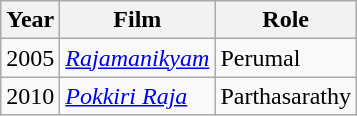<table class="wikitable sortable">
<tr>
<th>Year</th>
<th>Film</th>
<th>Role</th>
</tr>
<tr>
<td>2005</td>
<td><em><a href='#'>Rajamanikyam</a></em></td>
<td>Perumal</td>
</tr>
<tr>
<td>2010</td>
<td><em><a href='#'>Pokkiri Raja</a></em></td>
<td>Parthasarathy</td>
</tr>
</table>
